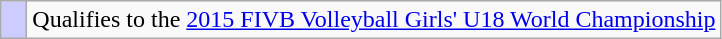<table class="wikitable">
<tr>
<td width=10px bgcolor=#ccccff></td>
<td>Qualifies to the <a href='#'>2015 FIVB Volleyball Girls' U18 World Championship</a></td>
</tr>
</table>
